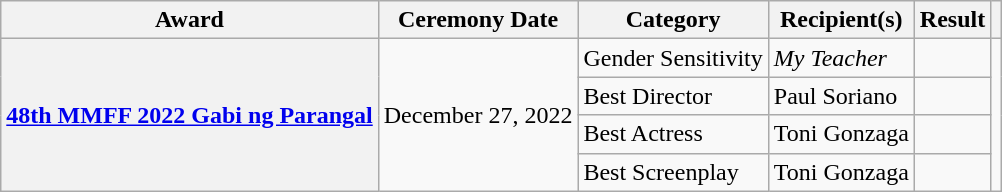<table class="wikitable plainrowheaders sortable">
<tr>
<th>Award</th>
<th>Ceremony Date</th>
<th>Category</th>
<th>Recipient(s)</th>
<th>Result</th>
<th class="unsortable"></th>
</tr>
<tr>
<th scope="row" style="text-align:center;" rowspan="4"><a href='#'>48th MMFF 2022 Gabi ng Parangal</a></th>
<td rowspan="4">December 27, 2022</td>
<td>Gender Sensitivity</td>
<td><em>My Teacher</em></td>
<td></td>
<td style="text-align:center;" rowspan="4"></td>
</tr>
<tr>
<td>Best Director</td>
<td>Paul Soriano</td>
<td></td>
</tr>
<tr>
<td>Best Actress</td>
<td>Toni Gonzaga</td>
<td></td>
</tr>
<tr>
<td>Best Screenplay</td>
<td>Toni Gonzaga</td>
<td></td>
</tr>
</table>
